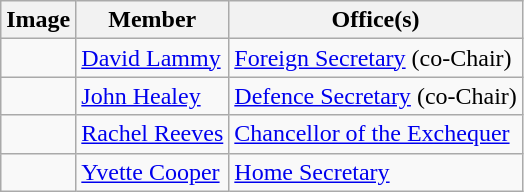<table class="wikitable">
<tr>
<th>Image</th>
<th>Member</th>
<th>Office(s)</th>
</tr>
<tr>
<td></td>
<td><a href='#'>David Lammy</a></td>
<td><a href='#'>Foreign Secretary</a> (co-Chair)</td>
</tr>
<tr>
<td></td>
<td><a href='#'>John Healey</a></td>
<td><a href='#'>Defence Secretary</a> (co-Chair)</td>
</tr>
<tr>
<td></td>
<td><a href='#'>Rachel Reeves</a></td>
<td><a href='#'>Chancellor of the Exchequer</a></td>
</tr>
<tr>
<td></td>
<td><a href='#'>Yvette Cooper</a></td>
<td><a href='#'>Home Secretary</a></td>
</tr>
</table>
